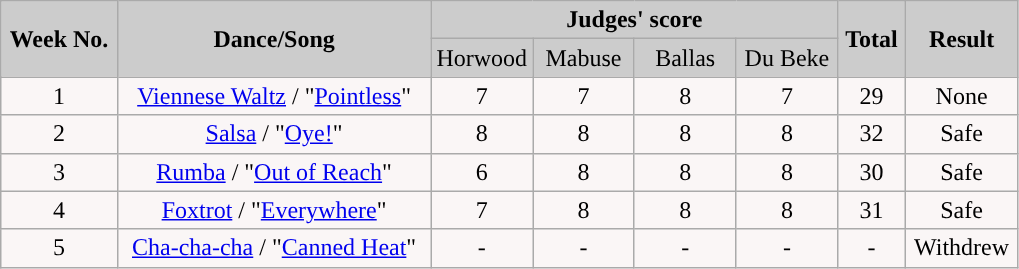<table class="wikitable collapsible collapsed">
<tr>
<th rowspan="2" style="background:#ccc; text-align:Center;">Week No.</th>
<th rowspan="2" style="background:#ccc; text-align:Center;">Dance/Song</th>
<th colspan="4" style="background:#ccc; text-align:Center;">Judges' score</th>
<th rowspan="2" style="background:#ccc; text-align:Center;">Total</th>
<th rowspan="2" style="background:#ccc; text-align:Center;">Result</th>
</tr>
<tr style="text-align:center; background:#ccc;">
<td style="width:10%; ">Horwood</td>
<td style="width:10%; ">Mabuse</td>
<td style="width:10%; ">Ballas</td>
<td style="width:10%; ">Du Beke</td>
</tr>
<tr style="text-align:center; background:#faf6f6">
<td style="text-align:center; background:#faf6f6;">1</td>
<td style="text-align:center; background:#faf6f6;"><a href='#'>Viennese Waltz</a> / "<a href='#'>Pointless</a>"</td>
<td style="text-align:center; background:#faf6f6;">7</td>
<td style="text-align:center; background:#faf6f6;">7</td>
<td style="text-align:center; background:#faf6f6;">8</td>
<td style="text-align:center; background:#faf6f6;">7</td>
<td style="text-align:center; background:#faf6f6;">29</td>
<td style="text-align:center; background:#faf6f6;">None</td>
</tr>
<tr style="text-align:center; background:#faf6f6">
<td style="text-align:center; background:#faf6f6;">2</td>
<td style="text-align:center; background:#faf6f6;"><a href='#'>Salsa</a> / "<a href='#'>Oye!</a>"</td>
<td style="text-align:center; background:#faf6f6;">8</td>
<td style="text-align:center; background:#faf6f6;">8</td>
<td style="text-align:center; background:#faf6f6;">8</td>
<td style="text-align:center; background:#faf6f6;">8</td>
<td style="text-align:center; background:#faf6f6;">32</td>
<td style="text-align:center; background:#faf6f6;">Safe</td>
</tr>
<tr style="text-align:center; background:#faf6f6">
<td style="text-align:center; background:#faf6f6;">3</td>
<td style="text-align:center; background:#faf6f6;"><a href='#'>Rumba</a> / "<a href='#'>Out of Reach</a>"</td>
<td style="text-align:center; background:#faf6f6;">6</td>
<td style="text-align:center; background:#faf6f6;">8</td>
<td style="text-align:center; background:#faf6f6;">8</td>
<td style="text-align:center; background:#faf6f6;">8</td>
<td style="text-align:center; background:#faf6f6;">30</td>
<td style="text-align:center; background:#faf6f6;">Safe</td>
</tr>
<tr style="text-align:center; background:#faf6f6">
<td style="text-align:center; background:#faf6f6;">4</td>
<td style="text-align:center; background:#faf6f6;"><a href='#'>Foxtrot</a> / "<a href='#'>Everywhere</a>"</td>
<td style="text-align:center; background:#faf6f6;">7</td>
<td style="text-align:center; background:#faf6f6;">8</td>
<td style="text-align:center; background:#faf6f6;">8</td>
<td style="text-align:center; background:#faf6f6;">8</td>
<td style="text-align:center; background:#faf6f6;">31</td>
<td style="text-align:center; background:#faf6f6;">Safe</td>
</tr>
<tr style="text-align:center; background:#faf6f6">
<td style="text-align:center; background:#faf6f6;">5</td>
<td style="text-align:center; background:#faf6f6;"><a href='#'>Cha-cha-cha</a> / "<a href='#'>Canned Heat</a>"</td>
<td style="text-align:center; background:#faf6f6;">-</td>
<td style="text-align:center; background:#faf6f6;">-</td>
<td style="text-align:center; background:#faf6f6;">-</td>
<td style="text-align:center; background:#faf6f6;">-</td>
<td style="text-align:center; background:#faf6f6;">-</td>
<td style="text-align:center; background:#faf6f6;">Withdrew</td>
</tr>
</table>
